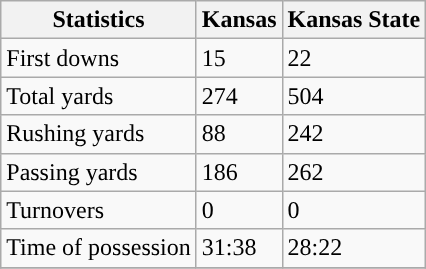<table class="wikitable" style="float: left;">
<tr>
<th>Statistics</th>
<th>Kansas</th>
<th>Kansas State</th>
</tr>
<tr>
<td>First downs</td>
<td>15</td>
<td>22</td>
</tr>
<tr>
<td>Total yards</td>
<td>274</td>
<td>504</td>
</tr>
<tr>
<td>Rushing yards</td>
<td>88</td>
<td>242</td>
</tr>
<tr>
<td>Passing yards</td>
<td>186</td>
<td>262</td>
</tr>
<tr>
<td>Turnovers</td>
<td>0</td>
<td>0</td>
</tr>
<tr>
<td>Time of possession</td>
<td>31:38</td>
<td>28:22</td>
</tr>
<tr>
</tr>
</table>
